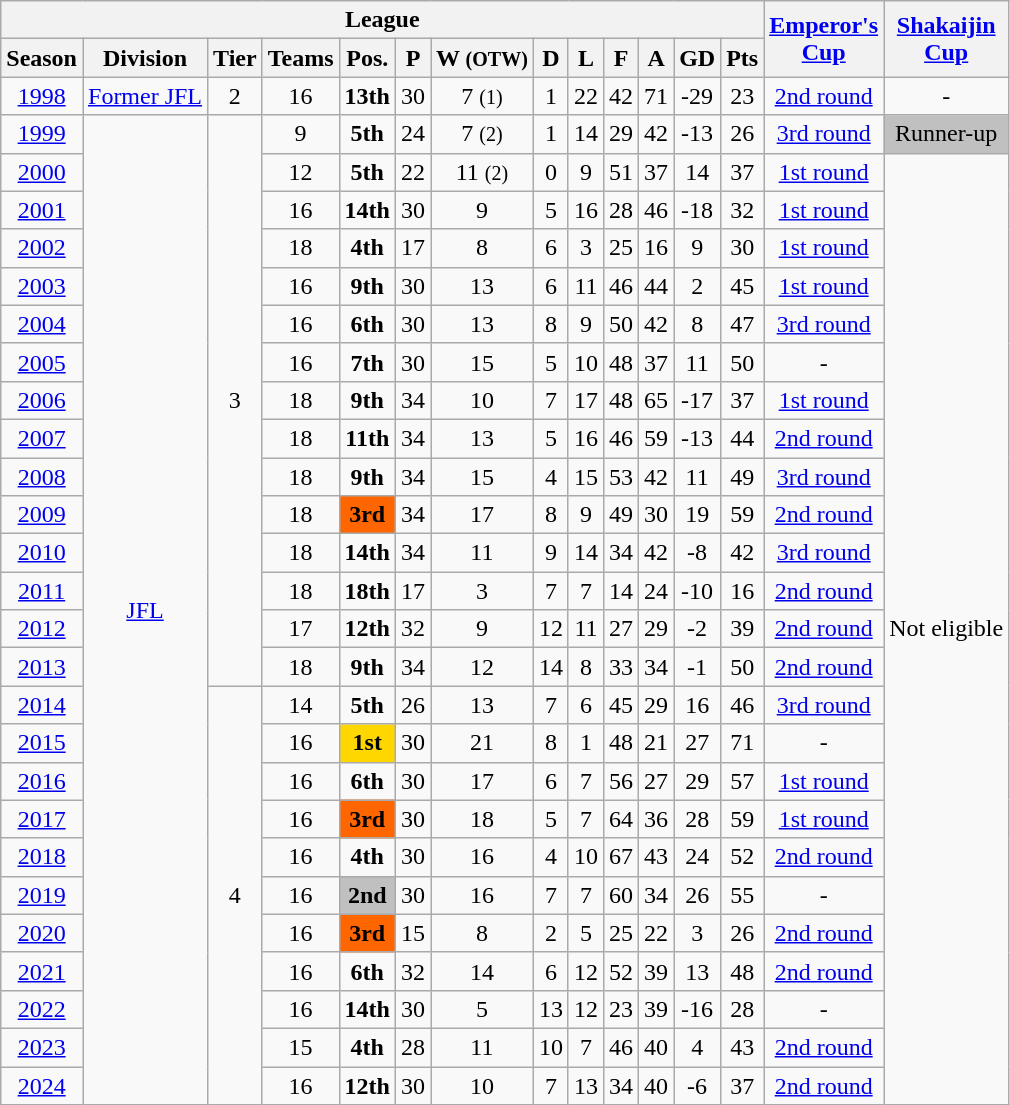<table class="wikitable" style="text-align: center">
<tr>
<th colspan=13>League</th>
<th rowspan=2><a href='#'>Emperor's<br>Cup</a></th>
<th rowspan=2><a href='#'>Shakaijin<br>Cup</a></th>
</tr>
<tr>
<th>Season</th>
<th>Division</th>
<th>Tier</th>
<th>Teams</th>
<th>Pos.</th>
<th>P</th>
<th>W <small>(OTW)</small></th>
<th>D</th>
<th>L</th>
<th>F</th>
<th>A</th>
<th>GD</th>
<th>Pts</th>
</tr>
<tr>
<td><a href='#'>1998</a></td>
<td><a href='#'>Former JFL</a></td>
<td>2</td>
<td>16</td>
<td><strong>13th</strong></td>
<td>30</td>
<td>7 <small>(1)</small></td>
<td>1</td>
<td>22</td>
<td>42</td>
<td>71</td>
<td>-29</td>
<td>23</td>
<td><a href='#'>2nd round</a></td>
<td>-</td>
</tr>
<tr>
<td><a href='#'>1999</a></td>
<td rowspan="26"><a href='#'>JFL</a></td>
<td rowspan="15">3</td>
<td>9</td>
<td><strong>5th</strong></td>
<td>24</td>
<td>7 <small>(2)</small></td>
<td>1</td>
<td>14</td>
<td>29</td>
<td>42</td>
<td>-13</td>
<td>26</td>
<td><a href='#'>3rd round</a></td>
<td bgcolor=silver>Runner-up</td>
</tr>
<tr>
<td><a href='#'>2000</a></td>
<td>12</td>
<td><strong>5th</strong></td>
<td>22</td>
<td>11 <small>(2)</small></td>
<td>0</td>
<td>9</td>
<td>51</td>
<td>37</td>
<td>14</td>
<td>37</td>
<td><a href='#'>1st round</a></td>
<td rowspan="25">Not eligible</td>
</tr>
<tr>
<td><a href='#'>2001</a></td>
<td>16</td>
<td><strong>14th</strong></td>
<td>30</td>
<td>9</td>
<td>5</td>
<td>16</td>
<td>28</td>
<td>46</td>
<td>-18</td>
<td>32</td>
<td><a href='#'>1st round</a></td>
</tr>
<tr>
<td><a href='#'>2002</a></td>
<td>18</td>
<td><strong>4th</strong></td>
<td>17</td>
<td>8</td>
<td>6</td>
<td>3</td>
<td>25</td>
<td>16</td>
<td>9</td>
<td>30</td>
<td><a href='#'>1st round</a></td>
</tr>
<tr>
<td><a href='#'>2003</a></td>
<td>16</td>
<td><strong>9th</strong></td>
<td>30</td>
<td>13</td>
<td>6</td>
<td>11</td>
<td>46</td>
<td>44</td>
<td>2</td>
<td>45</td>
<td><a href='#'>1st round</a></td>
</tr>
<tr>
<td><a href='#'>2004</a></td>
<td>16</td>
<td><strong>6th</strong></td>
<td>30</td>
<td>13</td>
<td>8</td>
<td>9</td>
<td>50</td>
<td>42</td>
<td>8</td>
<td>47</td>
<td><a href='#'>3rd round</a></td>
</tr>
<tr>
<td><a href='#'>2005</a></td>
<td>16</td>
<td><strong>7th</strong></td>
<td>30</td>
<td>15</td>
<td>5</td>
<td>10</td>
<td>48</td>
<td>37</td>
<td>11</td>
<td>50</td>
<td>-</td>
</tr>
<tr>
<td><a href='#'>2006</a></td>
<td>18</td>
<td><strong>9th</strong></td>
<td>34</td>
<td>10</td>
<td>7</td>
<td>17</td>
<td>48</td>
<td>65</td>
<td>-17</td>
<td>37</td>
<td><a href='#'>1st round</a></td>
</tr>
<tr>
<td><a href='#'>2007</a></td>
<td>18</td>
<td><strong>11th</strong></td>
<td>34</td>
<td>13</td>
<td>5</td>
<td>16</td>
<td>46</td>
<td>59</td>
<td>-13</td>
<td>44</td>
<td><a href='#'>2nd round</a></td>
</tr>
<tr>
<td><a href='#'>2008</a></td>
<td>18</td>
<td><strong>9th</strong></td>
<td>34</td>
<td>15</td>
<td>4</td>
<td>15</td>
<td>53</td>
<td>42</td>
<td>11</td>
<td>49</td>
<td><a href='#'>3rd round</a></td>
</tr>
<tr>
<td><a href='#'>2009</a></td>
<td>18</td>
<td bgcolor=ff6600><strong>3rd</strong></td>
<td>34</td>
<td>17</td>
<td>8</td>
<td>9</td>
<td>49</td>
<td>30</td>
<td>19</td>
<td>59</td>
<td><a href='#'>2nd round</a></td>
</tr>
<tr>
<td><a href='#'>2010</a></td>
<td>18</td>
<td><strong>14th</strong></td>
<td>34</td>
<td>11</td>
<td>9</td>
<td>14</td>
<td>34</td>
<td>42</td>
<td>-8</td>
<td>42</td>
<td><a href='#'>3rd round</a></td>
</tr>
<tr>
<td><a href='#'>2011</a></td>
<td>18</td>
<td><strong>18th</strong></td>
<td>17</td>
<td>3</td>
<td>7</td>
<td>7</td>
<td>14</td>
<td>24</td>
<td>-10</td>
<td>16</td>
<td><a href='#'>2nd round</a></td>
</tr>
<tr>
<td><a href='#'>2012</a></td>
<td>17</td>
<td><strong>12th</strong></td>
<td>32</td>
<td>9</td>
<td>12</td>
<td>11</td>
<td>27</td>
<td>29</td>
<td>-2</td>
<td>39</td>
<td><a href='#'>2nd round</a></td>
</tr>
<tr>
<td><a href='#'>2013</a></td>
<td>18</td>
<td><strong>9th</strong></td>
<td>34</td>
<td>12</td>
<td>14</td>
<td>8</td>
<td>33</td>
<td>34</td>
<td>-1</td>
<td>50</td>
<td><a href='#'>2nd round</a></td>
</tr>
<tr>
<td><a href='#'>2014</a></td>
<td rowspan="11">4</td>
<td>14</td>
<td><strong>5th</strong></td>
<td>26</td>
<td>13</td>
<td>7</td>
<td>6</td>
<td>45</td>
<td>29</td>
<td>16</td>
<td>46</td>
<td><a href='#'>3rd round</a></td>
</tr>
<tr>
<td><a href='#'>2015</a></td>
<td>16</td>
<td bgcolor=gold><strong>1st</strong></td>
<td>30</td>
<td>21</td>
<td>8</td>
<td>1</td>
<td>48</td>
<td>21</td>
<td>27</td>
<td>71</td>
<td>-</td>
</tr>
<tr>
<td><a href='#'>2016</a></td>
<td>16</td>
<td><strong>6th</strong></td>
<td>30</td>
<td>17</td>
<td>6</td>
<td>7</td>
<td>56</td>
<td>27</td>
<td>29</td>
<td>57</td>
<td><a href='#'>1st round</a></td>
</tr>
<tr>
<td><a href='#'>2017</a></td>
<td>16</td>
<td bgcolor=ff6600><strong>3rd</strong></td>
<td>30</td>
<td>18</td>
<td>5</td>
<td>7</td>
<td>64</td>
<td>36</td>
<td>28</td>
<td>59</td>
<td><a href='#'>1st round</a></td>
</tr>
<tr>
<td><a href='#'>2018</a></td>
<td>16</td>
<td><strong>4th</strong></td>
<td>30</td>
<td>16</td>
<td>4</td>
<td>10</td>
<td>67</td>
<td>43</td>
<td>24</td>
<td>52</td>
<td><a href='#'>2nd round</a></td>
</tr>
<tr>
<td><a href='#'>2019</a></td>
<td>16</td>
<td bgcolor=silver><strong>2nd</strong></td>
<td>30</td>
<td>16</td>
<td>7</td>
<td>7</td>
<td>60</td>
<td>34</td>
<td>26</td>
<td>55</td>
<td>-</td>
</tr>
<tr>
<td><a href='#'>2020</a></td>
<td>16</td>
<td bgcolor=ff6600><strong>3rd</strong></td>
<td>15</td>
<td>8</td>
<td>2</td>
<td>5</td>
<td>25</td>
<td>22</td>
<td>3</td>
<td>26</td>
<td><a href='#'>2nd round</a></td>
</tr>
<tr>
<td><a href='#'>2021</a></td>
<td>16</td>
<td><strong>6th</strong></td>
<td>32</td>
<td>14</td>
<td>6</td>
<td>12</td>
<td>52</td>
<td>39</td>
<td>13</td>
<td>48</td>
<td><a href='#'>2nd round</a></td>
</tr>
<tr>
<td><a href='#'>2022</a></td>
<td>16</td>
<td><strong>14th</strong></td>
<td>30</td>
<td>5</td>
<td>13</td>
<td>12</td>
<td>23</td>
<td>39</td>
<td>-16</td>
<td>28</td>
<td>-</td>
</tr>
<tr>
<td><a href='#'>2023</a></td>
<td>15</td>
<td><strong>4th</strong></td>
<td>28</td>
<td>11</td>
<td>10</td>
<td>7</td>
<td>46</td>
<td>40</td>
<td>4</td>
<td>43</td>
<td><a href='#'>2nd round</a></td>
</tr>
<tr>
<td><a href='#'>2024</a></td>
<td>16</td>
<td><strong>12th</strong></td>
<td>30</td>
<td>10</td>
<td>7</td>
<td>13</td>
<td>34</td>
<td>40</td>
<td>-6</td>
<td>37</td>
<td><a href='#'>2nd round</a></td>
</tr>
</table>
